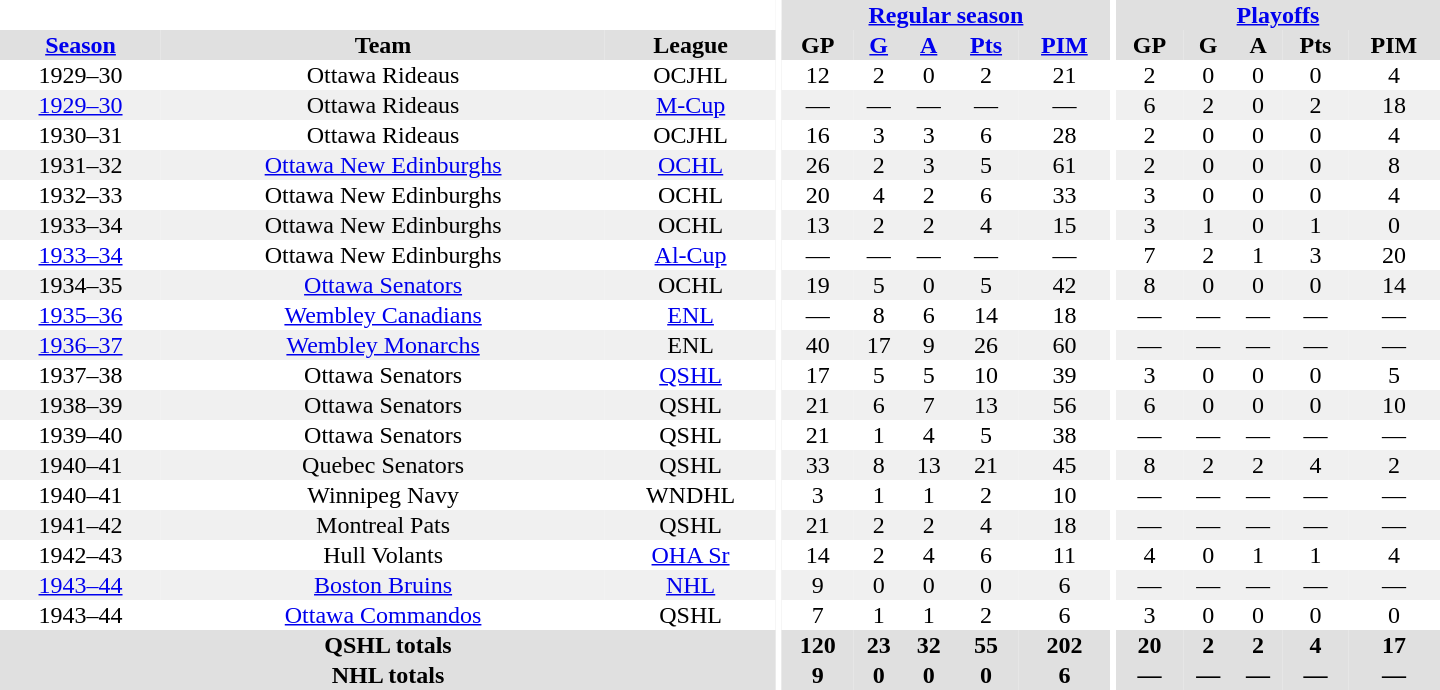<table border="0" cellpadding="1" cellspacing="0" style="text-align:center; width:60em">
<tr bgcolor="#e0e0e0">
<th colspan="3" bgcolor="#ffffff"></th>
<th rowspan="100" bgcolor="#ffffff"></th>
<th colspan="5"><a href='#'>Regular season</a></th>
<th rowspan="100" bgcolor="#ffffff"></th>
<th colspan="5"><a href='#'>Playoffs</a></th>
</tr>
<tr bgcolor="#e0e0e0">
<th><a href='#'>Season</a></th>
<th>Team</th>
<th>League</th>
<th>GP</th>
<th><a href='#'>G</a></th>
<th><a href='#'>A</a></th>
<th><a href='#'>Pts</a></th>
<th><a href='#'>PIM</a></th>
<th>GP</th>
<th>G</th>
<th>A</th>
<th>Pts</th>
<th>PIM</th>
</tr>
<tr>
<td>1929–30</td>
<td>Ottawa Rideaus</td>
<td>OCJHL</td>
<td>12</td>
<td>2</td>
<td>0</td>
<td>2</td>
<td>21</td>
<td>2</td>
<td>0</td>
<td>0</td>
<td>0</td>
<td>4</td>
</tr>
<tr bgcolor="#f0f0f0">
<td><a href='#'>1929–30</a></td>
<td>Ottawa Rideaus</td>
<td><a href='#'>M-Cup</a></td>
<td>—</td>
<td>—</td>
<td>—</td>
<td>—</td>
<td>—</td>
<td>6</td>
<td>2</td>
<td>0</td>
<td>2</td>
<td>18</td>
</tr>
<tr>
<td>1930–31</td>
<td>Ottawa Rideaus</td>
<td>OCJHL</td>
<td>16</td>
<td>3</td>
<td>3</td>
<td>6</td>
<td>28</td>
<td>2</td>
<td>0</td>
<td>0</td>
<td>0</td>
<td>4</td>
</tr>
<tr bgcolor="#f0f0f0">
<td>1931–32</td>
<td><a href='#'>Ottawa New Edinburghs</a></td>
<td><a href='#'>OCHL</a></td>
<td>26</td>
<td>2</td>
<td>3</td>
<td>5</td>
<td>61</td>
<td>2</td>
<td>0</td>
<td>0</td>
<td>0</td>
<td>8</td>
</tr>
<tr>
<td>1932–33</td>
<td>Ottawa New Edinburghs</td>
<td>OCHL</td>
<td>20</td>
<td>4</td>
<td>2</td>
<td>6</td>
<td>33</td>
<td>3</td>
<td>0</td>
<td>0</td>
<td>0</td>
<td>4</td>
</tr>
<tr bgcolor="#f0f0f0">
<td>1933–34</td>
<td>Ottawa New Edinburghs</td>
<td>OCHL</td>
<td>13</td>
<td>2</td>
<td>2</td>
<td>4</td>
<td>15</td>
<td>3</td>
<td>1</td>
<td>0</td>
<td>1</td>
<td>0</td>
</tr>
<tr>
<td><a href='#'>1933–34</a></td>
<td>Ottawa New Edinburghs</td>
<td><a href='#'>Al-Cup</a></td>
<td>—</td>
<td>—</td>
<td>—</td>
<td>—</td>
<td>—</td>
<td>7</td>
<td>2</td>
<td>1</td>
<td>3</td>
<td>20</td>
</tr>
<tr bgcolor="#f0f0f0">
<td>1934–35</td>
<td><a href='#'>Ottawa Senators</a></td>
<td>OCHL</td>
<td>19</td>
<td>5</td>
<td>0</td>
<td>5</td>
<td>42</td>
<td>8</td>
<td>0</td>
<td>0</td>
<td>0</td>
<td>14</td>
</tr>
<tr>
<td><a href='#'>1935–36</a></td>
<td><a href='#'>Wembley Canadians</a></td>
<td><a href='#'>ENL</a></td>
<td>—</td>
<td>8</td>
<td>6</td>
<td>14</td>
<td>18</td>
<td>—</td>
<td>—</td>
<td>—</td>
<td>—</td>
<td>—</td>
</tr>
<tr bgcolor="#f0f0f0">
<td><a href='#'>1936–37</a></td>
<td><a href='#'>Wembley Monarchs</a></td>
<td>ENL</td>
<td>40</td>
<td>17</td>
<td>9</td>
<td>26</td>
<td>60</td>
<td>—</td>
<td>—</td>
<td>—</td>
<td>—</td>
<td>—</td>
</tr>
<tr>
<td>1937–38</td>
<td>Ottawa Senators</td>
<td><a href='#'>QSHL</a></td>
<td>17</td>
<td>5</td>
<td>5</td>
<td>10</td>
<td>39</td>
<td>3</td>
<td>0</td>
<td>0</td>
<td>0</td>
<td>5</td>
</tr>
<tr bgcolor="#f0f0f0">
<td>1938–39</td>
<td>Ottawa Senators</td>
<td>QSHL</td>
<td>21</td>
<td>6</td>
<td>7</td>
<td>13</td>
<td>56</td>
<td>6</td>
<td>0</td>
<td>0</td>
<td>0</td>
<td>10</td>
</tr>
<tr>
<td>1939–40</td>
<td>Ottawa Senators</td>
<td>QSHL</td>
<td>21</td>
<td>1</td>
<td>4</td>
<td>5</td>
<td>38</td>
<td>—</td>
<td>—</td>
<td>—</td>
<td>—</td>
<td>—</td>
</tr>
<tr bgcolor="#f0f0f0">
<td>1940–41</td>
<td>Quebec Senators</td>
<td>QSHL</td>
<td>33</td>
<td>8</td>
<td>13</td>
<td>21</td>
<td>45</td>
<td>8</td>
<td>2</td>
<td>2</td>
<td>4</td>
<td>2</td>
</tr>
<tr>
<td>1940–41</td>
<td>Winnipeg Navy</td>
<td>WNDHL</td>
<td>3</td>
<td>1</td>
<td>1</td>
<td>2</td>
<td>10</td>
<td>—</td>
<td>—</td>
<td>—</td>
<td>—</td>
<td>—</td>
</tr>
<tr bgcolor="#f0f0f0">
<td>1941–42</td>
<td>Montreal Pats</td>
<td>QSHL</td>
<td>21</td>
<td>2</td>
<td>2</td>
<td>4</td>
<td>18</td>
<td>—</td>
<td>—</td>
<td>—</td>
<td>—</td>
<td>—</td>
</tr>
<tr>
<td>1942–43</td>
<td>Hull Volants</td>
<td><a href='#'>OHA Sr</a></td>
<td>14</td>
<td>2</td>
<td>4</td>
<td>6</td>
<td>11</td>
<td>4</td>
<td>0</td>
<td>1</td>
<td>1</td>
<td>4</td>
</tr>
<tr bgcolor="#f0f0f0">
<td><a href='#'>1943–44</a></td>
<td><a href='#'>Boston Bruins</a></td>
<td><a href='#'>NHL</a></td>
<td>9</td>
<td>0</td>
<td>0</td>
<td>0</td>
<td>6</td>
<td>—</td>
<td>—</td>
<td>—</td>
<td>—</td>
<td>—</td>
</tr>
<tr>
<td>1943–44</td>
<td><a href='#'>Ottawa Commandos</a></td>
<td>QSHL</td>
<td>7</td>
<td>1</td>
<td>1</td>
<td>2</td>
<td>6</td>
<td>3</td>
<td>0</td>
<td>0</td>
<td>0</td>
<td>0</td>
</tr>
<tr bgcolor="#e0e0e0">
<th colspan="3">QSHL totals</th>
<th>120</th>
<th>23</th>
<th>32</th>
<th>55</th>
<th>202</th>
<th>20</th>
<th>2</th>
<th>2</th>
<th>4</th>
<th>17</th>
</tr>
<tr bgcolor="#e0e0e0">
<th colspan="3">NHL totals</th>
<th>9</th>
<th>0</th>
<th>0</th>
<th>0</th>
<th>6</th>
<th>—</th>
<th>—</th>
<th>—</th>
<th>—</th>
<th>—</th>
</tr>
</table>
